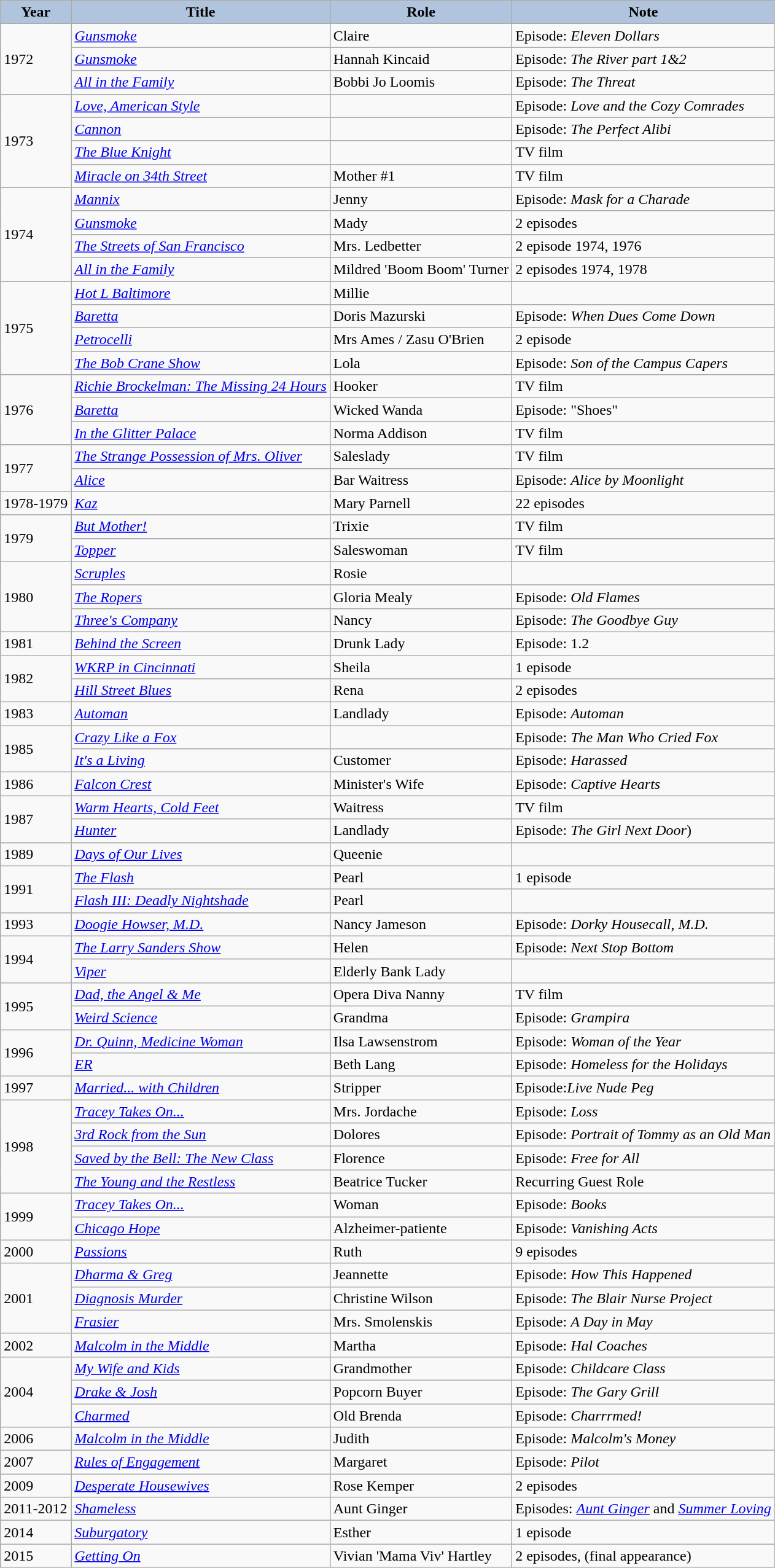<table class="wikitable">
<tr>
<th style="background:#B0C4DE;">Year</th>
<th style="background:#B0C4DE;">Title</th>
<th style="background:#B0C4DE;">Role</th>
<th style="background:#B0C4DE;">Note</th>
</tr>
<tr>
<td rowspan=3>1972</td>
<td><em><a href='#'>Gunsmoke</a></em></td>
<td>Claire</td>
<td>Episode: <em>Eleven Dollars</em></td>
</tr>
<tr>
<td><em><a href='#'>Gunsmoke</a></em></td>
<td>Hannah Kincaid</td>
<td>Episode: <em>The River part 1&2</em></td>
</tr>
<tr>
<td><em><a href='#'>All in the Family</a></em></td>
<td>Bobbi Jo Loomis</td>
<td>Episode: <em>The Threat</em></td>
</tr>
<tr>
<td rowspan=4>1973</td>
<td><em><a href='#'>Love, American Style</a></em></td>
<td></td>
<td>Episode: <em>Love and the Cozy Comrades</em></td>
</tr>
<tr>
<td><em><a href='#'>Cannon</a></em></td>
<td></td>
<td>Episode: <em>The Perfect Alibi</em></td>
</tr>
<tr>
<td><em><a href='#'>The Blue Knight</a></em></td>
<td></td>
<td>TV film</td>
</tr>
<tr>
<td><em><a href='#'>Miracle on 34th Street</a></em></td>
<td>Mother #1</td>
<td>TV film</td>
</tr>
<tr>
<td rowspan=4>1974</td>
<td><em><a href='#'>Mannix</a></em></td>
<td>Jenny</td>
<td>Episode: <em>Mask for a Charade</em></td>
</tr>
<tr>
<td><em><a href='#'>Gunsmoke</a></em></td>
<td>Mady</td>
<td>2 episodes</td>
</tr>
<tr>
<td><em><a href='#'>The Streets of San Francisco</a></em></td>
<td>Mrs. Ledbetter</td>
<td>2 episode 1974, 1976</td>
</tr>
<tr>
<td><em><a href='#'>All in the Family</a></em></td>
<td>Mildred 'Boom Boom' Turner</td>
<td>2 episodes 1974, 1978</td>
</tr>
<tr>
<td rowspan=4>1975</td>
<td><em><a href='#'>Hot L Baltimore</a></em></td>
<td>Millie</td>
<td></td>
</tr>
<tr>
<td><em><a href='#'>Baretta</a></em></td>
<td>Doris Mazurski</td>
<td>Episode: <em>When Dues Come Down</em></td>
</tr>
<tr>
<td><em><a href='#'>Petrocelli</a></em></td>
<td>Mrs Ames / Zasu O'Brien</td>
<td>2 episode</td>
</tr>
<tr>
<td><em><a href='#'>The Bob Crane Show</a></em></td>
<td>Lola</td>
<td>Episode: <em>Son of the Campus Capers</em></td>
</tr>
<tr>
<td rowspan=3>1976</td>
<td><em><a href='#'>Richie Brockelman: The Missing 24 Hours</a></em></td>
<td>Hooker</td>
<td>TV film</td>
</tr>
<tr>
<td><em><a href='#'>Baretta</a></em></td>
<td>Wicked Wanda</td>
<td>Episode: "Shoes"</td>
</tr>
<tr>
<td><em><a href='#'>In the Glitter Palace</a></em></td>
<td>Norma Addison</td>
<td>TV film</td>
</tr>
<tr>
<td rowspan=2>1977</td>
<td><em><a href='#'>The Strange Possession of Mrs. Oliver</a></em></td>
<td>Saleslady</td>
<td>TV film</td>
</tr>
<tr>
<td><em><a href='#'>Alice</a></em></td>
<td>Bar Waitress</td>
<td>Episode: <em>Alice by Moonlight</em></td>
</tr>
<tr>
<td>1978-1979</td>
<td><em><a href='#'>Kaz</a></em></td>
<td>Mary Parnell</td>
<td>22 episodes</td>
</tr>
<tr>
<td rowspan=2>1979</td>
<td><em><a href='#'>But Mother!</a></em></td>
<td>Trixie</td>
<td>TV film</td>
</tr>
<tr>
<td><em><a href='#'>Topper</a></em></td>
<td>Saleswoman</td>
<td>TV film</td>
</tr>
<tr>
<td rowspan=3>1980</td>
<td><em><a href='#'>Scruples</a></em></td>
<td>Rosie</td>
<td></td>
</tr>
<tr>
<td><em><a href='#'>The Ropers</a></em></td>
<td>Gloria Mealy</td>
<td>Episode: <em>Old Flames</em></td>
</tr>
<tr>
<td><em><a href='#'>Three's Company</a></em></td>
<td>Nancy</td>
<td>Episode: <em>The Goodbye Guy</em></td>
</tr>
<tr>
<td>1981</td>
<td><em><a href='#'>Behind the Screen</a></em></td>
<td>Drunk Lady</td>
<td>Episode: 1.2</td>
</tr>
<tr>
<td rowspan=2>1982</td>
<td><em><a href='#'>WKRP in Cincinnati</a></em></td>
<td>Sheila</td>
<td>1 episode</td>
</tr>
<tr>
<td><em><a href='#'>Hill Street Blues</a></em></td>
<td>Rena</td>
<td>2 episodes</td>
</tr>
<tr>
<td>1983</td>
<td><em><a href='#'>Automan</a></em></td>
<td>Landlady</td>
<td>Episode: <em>Automan</em></td>
</tr>
<tr>
<td rowspan=2>1985</td>
<td><em><a href='#'>Crazy Like a Fox</a></em></td>
<td></td>
<td>Episode: <em>The Man Who Cried Fox</em></td>
</tr>
<tr>
<td><em><a href='#'>It's a Living</a></em></td>
<td>Customer</td>
<td>Episode: <em>Harassed</em></td>
</tr>
<tr>
<td>1986</td>
<td><em><a href='#'>Falcon Crest</a></em></td>
<td>Minister's Wife</td>
<td>Episode: <em>Captive Hearts</em></td>
</tr>
<tr>
<td rowspan=2>1987</td>
<td><em><a href='#'>Warm Hearts, Cold Feet</a></em></td>
<td>Waitress</td>
<td>TV film</td>
</tr>
<tr>
<td><em><a href='#'>Hunter</a></em></td>
<td>Landlady</td>
<td>Episode: <em>The Girl Next Door</em>)</td>
</tr>
<tr>
<td>1989</td>
<td><em><a href='#'>Days of Our Lives</a></em></td>
<td>Queenie</td>
<td></td>
</tr>
<tr>
<td rowspan=2>1991</td>
<td><em><a href='#'>The Flash</a></em></td>
<td>Pearl</td>
<td>1 episode</td>
</tr>
<tr>
<td><em><a href='#'>Flash III: Deadly Nightshade</a></em></td>
<td>Pearl</td>
<td></td>
</tr>
<tr>
<td>1993</td>
<td><em><a href='#'>Doogie Howser, M.D.</a></em></td>
<td>Nancy Jameson</td>
<td>Episode: <em>Dorky Housecall, M.D.</em></td>
</tr>
<tr>
<td rowspan=2>1994</td>
<td><em><a href='#'>The Larry Sanders Show</a></em></td>
<td>Helen</td>
<td>Episode: <em>Next Stop Bottom</em></td>
</tr>
<tr>
<td><em><a href='#'>Viper</a></em></td>
<td>Elderly Bank Lady</td>
<td></td>
</tr>
<tr>
<td rowspan=2>1995</td>
<td><em><a href='#'>Dad, the Angel & Me</a></em></td>
<td>Opera Diva Nanny</td>
<td>TV film</td>
</tr>
<tr>
<td><em><a href='#'>Weird Science</a></em></td>
<td>Grandma</td>
<td>Episode: <em>Grampira</em></td>
</tr>
<tr>
<td rowspan=2>1996</td>
<td><em><a href='#'>Dr. Quinn, Medicine Woman</a></em></td>
<td>Ilsa Lawsenstrom</td>
<td>Episode: <em>Woman of the Year</em></td>
</tr>
<tr>
<td><em><a href='#'>ER</a></em></td>
<td>Beth Lang</td>
<td>Episode: <em>Homeless for the Holidays</em></td>
</tr>
<tr>
<td>1997</td>
<td><em><a href='#'>Married... with Children</a></em></td>
<td>Stripper</td>
<td>Episode:<em>Live Nude Peg</em></td>
</tr>
<tr>
<td rowspan=4>1998</td>
<td><em><a href='#'>Tracey Takes On...</a></em></td>
<td>Mrs. Jordache</td>
<td>Episode: <em>Loss</em></td>
</tr>
<tr>
<td><em><a href='#'>3rd Rock from the Sun</a></em></td>
<td>Dolores</td>
<td>Episode: <em>Portrait of Tommy as an Old Man</em></td>
</tr>
<tr>
<td><em><a href='#'>Saved by the Bell: The New Class</a></em></td>
<td>Florence</td>
<td>Episode: <em>Free for All</em></td>
</tr>
<tr>
<td><em><a href='#'>The Young and the Restless</a></em></td>
<td>Beatrice Tucker</td>
<td>Recurring Guest Role</td>
</tr>
<tr>
<td rowspan=2>1999</td>
<td><em><a href='#'>Tracey Takes On...</a></em></td>
<td>Woman</td>
<td>Episode: <em>Books</em></td>
</tr>
<tr>
<td><em><a href='#'>Chicago Hope</a></em></td>
<td>Alzheimer-patiente</td>
<td>Episode: <em>Vanishing Acts</em></td>
</tr>
<tr>
<td>2000</td>
<td><em><a href='#'>Passions</a></em></td>
<td>Ruth</td>
<td>9 episodes</td>
</tr>
<tr>
<td rowspan=3>2001</td>
<td><em><a href='#'>Dharma & Greg</a></em></td>
<td>Jeannette</td>
<td>Episode: <em>How This Happened</em></td>
</tr>
<tr>
<td><em><a href='#'>Diagnosis Murder</a></em></td>
<td>Christine Wilson</td>
<td>Episode: <em>The Blair Nurse Project</em></td>
</tr>
<tr>
<td><em><a href='#'>Frasier</a></em></td>
<td>Mrs. Smolenskis</td>
<td>Episode: <em>A Day in May</em></td>
</tr>
<tr>
<td>2002</td>
<td><em><a href='#'>Malcolm in the Middle</a></em></td>
<td>Martha</td>
<td>Episode: <em>Hal Coaches</em></td>
</tr>
<tr>
<td rowspan="3">2004</td>
<td><em><a href='#'>My Wife and Kids</a></em></td>
<td>Grandmother</td>
<td>Episode: <em>Childcare Class</em></td>
</tr>
<tr>
<td><a href='#'><em>Drake & Josh</em></a></td>
<td>Popcorn Buyer</td>
<td>Episode: <em>The Gary Grill</em></td>
</tr>
<tr>
<td><em><a href='#'>Charmed</a></em></td>
<td>Old Brenda</td>
<td>Episode: <em>Charrrmed!</em></td>
</tr>
<tr>
<td>2006</td>
<td><em><a href='#'>Malcolm in the Middle</a></em></td>
<td>Judith</td>
<td>Episode: <em>Malcolm's Money</em></td>
</tr>
<tr>
<td>2007</td>
<td><em><a href='#'>Rules of Engagement</a></em></td>
<td>Margaret</td>
<td>Episode: <em>Pilot</em></td>
</tr>
<tr>
<td>2009</td>
<td><em><a href='#'>Desperate Housewives</a></em></td>
<td>Rose Kemper</td>
<td>2 episodes</td>
</tr>
<tr>
<td>2011-2012</td>
<td><em><a href='#'>Shameless</a></em></td>
<td>Aunt Ginger</td>
<td>Episodes: <em><a href='#'>Aunt Ginger</a></em> and <em><a href='#'>Summer Loving</a></em></td>
</tr>
<tr>
<td>2014</td>
<td><em><a href='#'>Suburgatory</a></em></td>
<td>Esther</td>
<td>1 episode</td>
</tr>
<tr>
<td>2015</td>
<td><em><a href='#'>Getting On</a></em></td>
<td>Vivian 'Mama Viv' Hartley</td>
<td>2 episodes, (final appearance)</td>
</tr>
</table>
